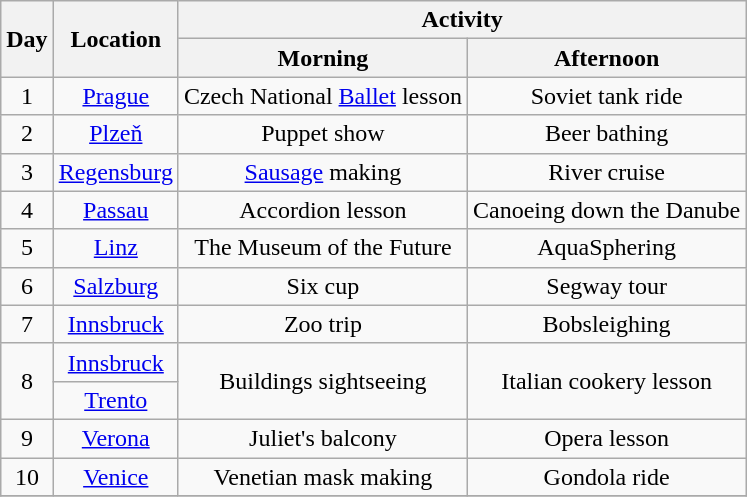<table class="wikitable" style="text-align:center;">
<tr>
<th rowspan=2>Day</th>
<th rowspan=2>Location</th>
<th colspan=2>Activity</th>
</tr>
<tr>
<th>Morning</th>
<th>Afternoon</th>
</tr>
<tr>
<td>1</td>
<td><a href='#'>Prague</a></td>
<td>Czech National <a href='#'>Ballet</a> lesson</td>
<td>Soviet tank ride</td>
</tr>
<tr>
<td>2</td>
<td><a href='#'>Plzeň</a></td>
<td>Puppet show</td>
<td>Beer bathing</td>
</tr>
<tr>
<td>3</td>
<td><a href='#'>Regensburg</a></td>
<td><a href='#'>Sausage</a> making</td>
<td>River cruise</td>
</tr>
<tr>
<td>4</td>
<td><a href='#'>Passau</a></td>
<td>Accordion lesson</td>
<td>Canoeing down the Danube</td>
</tr>
<tr>
<td>5</td>
<td><a href='#'>Linz</a></td>
<td>The Museum of the Future</td>
<td>AquaSphering</td>
</tr>
<tr>
<td>6</td>
<td><a href='#'>Salzburg</a></td>
<td>Six cup</td>
<td>Segway tour</td>
</tr>
<tr>
<td>7</td>
<td><a href='#'>Innsbruck</a></td>
<td>Zoo trip</td>
<td>Bobsleighing</td>
</tr>
<tr>
<td rowspan=2>8</td>
<td><a href='#'>Innsbruck</a></td>
<td rowspan=2>Buildings sightseeing</td>
<td rowspan=2>Italian cookery lesson</td>
</tr>
<tr>
<td><a href='#'>Trento</a></td>
</tr>
<tr>
<td>9</td>
<td><a href='#'>Verona</a></td>
<td>Juliet's balcony</td>
<td>Opera lesson</td>
</tr>
<tr>
<td>10</td>
<td><a href='#'>Venice</a></td>
<td>Venetian mask making</td>
<td>Gondola ride</td>
</tr>
<tr>
</tr>
</table>
